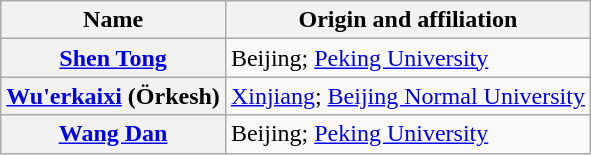<table class="wikitable floatright">
<tr>
<th scope="col">Name</th>
<th scope="col">Origin and affiliation</th>
</tr>
<tr>
<th scope="row"><a href='#'>Shen Tong</a></th>
<td>Beijing; <a href='#'>Peking University</a></td>
</tr>
<tr>
<th scope="row"><a href='#'>Wu'erkaixi</a> (Örkesh)</th>
<td><a href='#'>Xinjiang</a>; <a href='#'>Beijing Normal University</a></td>
</tr>
<tr>
<th scope="row"><a href='#'>Wang Dan</a></th>
<td>Beijing; <a href='#'>Peking University</a></td>
</tr>
</table>
